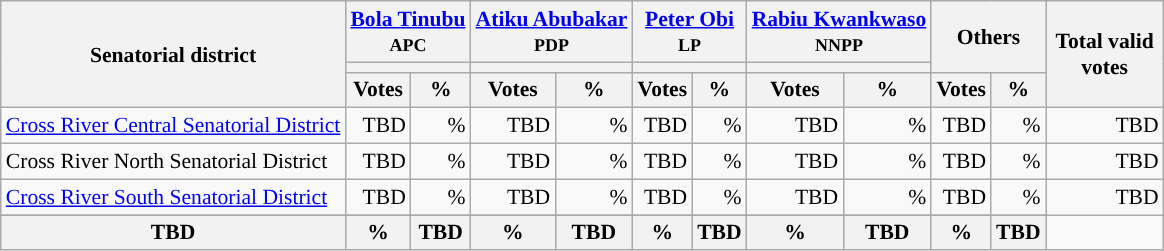<table class="wikitable sortable" style="text-align:right; font-size:90%">
<tr>
<th rowspan="3" style="max-width:7.5em;">Senatorial district</th>
<th colspan="2"><a href='#'>Bola Tinubu</a><br><small>APC</small></th>
<th colspan="2"><a href='#'>Atiku Abubakar</a><br><small>PDP</small></th>
<th colspan="2"><a href='#'>Peter Obi</a><br><small>LP</small></th>
<th colspan="2"><a href='#'>Rabiu Kwankwaso</a><br><small>NNPP</small></th>
<th colspan="2" rowspan="2">Others</th>
<th rowspan="3" style="max-width:5em;">Total valid votes</th>
</tr>
<tr>
<th colspan=2 style="background-color:"></th>
<th colspan=2 style="background-color:"></th>
<th colspan=2 style="background-color:"></th>
<th colspan=2 style="background-color:"></th>
</tr>
<tr>
<th>Votes</th>
<th>%</th>
<th>Votes</th>
<th>%</th>
<th>Votes</th>
<th>%</th>
<th>Votes</th>
<th>%</th>
<th>Votes</th>
<th>%</th>
</tr>
<tr style="background-color:#">
<td style="text-align:left;"><a href='#'>Cross River Central Senatorial District</a></td>
<td>TBD</td>
<td>%</td>
<td>TBD</td>
<td>%</td>
<td>TBD</td>
<td>%</td>
<td>TBD</td>
<td>%</td>
<td>TBD</td>
<td>%</td>
<td>TBD</td>
</tr>
<tr style="background-color:#">
<td style="text-align:left;">Cross River North Senatorial District</td>
<td>TBD</td>
<td>%</td>
<td>TBD</td>
<td>%</td>
<td>TBD</td>
<td>%</td>
<td>TBD</td>
<td>%</td>
<td>TBD</td>
<td>%</td>
<td>TBD</td>
</tr>
<tr style="background-color:#">
<td style="text-align:left;"><a href='#'>Cross River South Senatorial District</a></td>
<td>TBD</td>
<td>%</td>
<td>TBD</td>
<td>%</td>
<td>TBD</td>
<td>%</td>
<td>TBD</td>
<td>%</td>
<td>TBD</td>
<td>%</td>
<td>TBD</td>
</tr>
<tr>
</tr>
<tr>
<th>TBD</th>
<th>%</th>
<th>TBD</th>
<th>%</th>
<th>TBD</th>
<th>%</th>
<th>TBD</th>
<th>%</th>
<th>TBD</th>
<th>%</th>
<th>TBD</th>
</tr>
</table>
